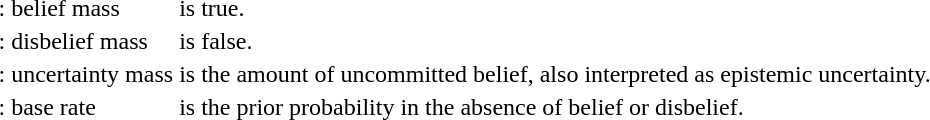<table>
<tr>
<td>: belief mass</td>
<td> is true.</td>
</tr>
<tr>
<td>: disbelief mass</td>
<td> is false.</td>
</tr>
<tr>
<td>: uncertainty mass</td>
<td>is the amount of uncommitted belief, also interpreted as epistemic uncertainty.</td>
</tr>
<tr>
<td>: base rate</td>
<td>is the prior probability in the absence of belief or disbelief.</td>
</tr>
</table>
